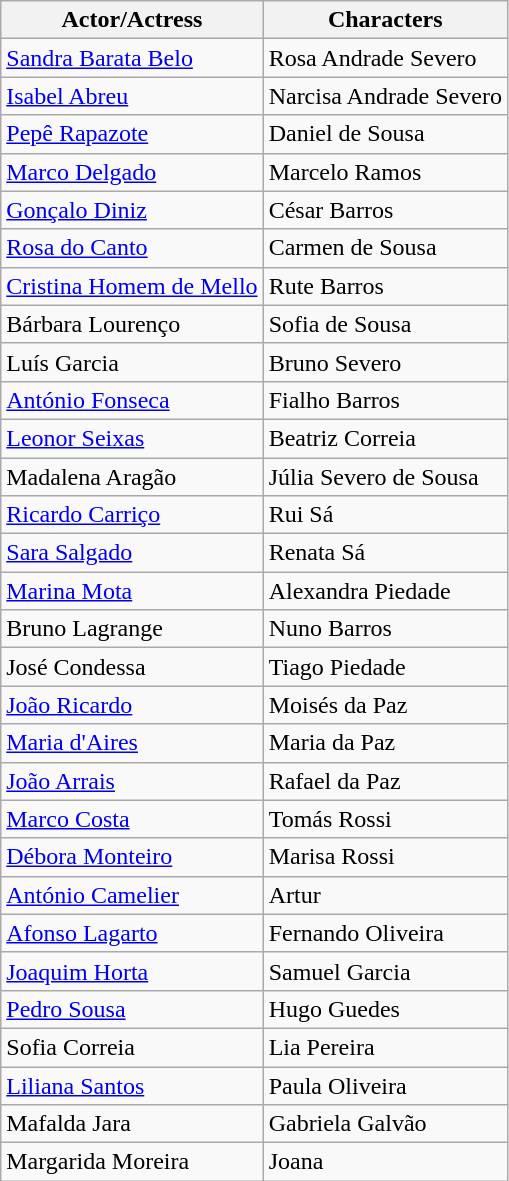<table class="wikitable sortable">
<tr>
<th>Actor/Actress</th>
<th>Characters</th>
</tr>
<tr>
<td><a href='#'>Sandra Barata Belo</a></td>
<td>Rosa Andrade Severo</td>
</tr>
<tr>
<td><a href='#'>Isabel Abreu</a></td>
<td>Narcisa Andrade Severo</td>
</tr>
<tr>
<td><a href='#'>Pepê Rapazote</a></td>
<td>Daniel de Sousa</td>
</tr>
<tr>
<td><a href='#'>Marco Delgado</a></td>
<td>Marcelo Ramos</td>
</tr>
<tr>
<td><a href='#'>Gonçalo Diniz</a></td>
<td>César Barros</td>
</tr>
<tr>
<td><a href='#'>Rosa do Canto</a></td>
<td>Carmen de Sousa</td>
</tr>
<tr>
<td><a href='#'>Cristina Homem de Mello</a></td>
<td>Rute Barros</td>
</tr>
<tr>
<td>Bárbara Lourenço</td>
<td>Sofia de Sousa</td>
</tr>
<tr>
<td>Luís Garcia</td>
<td>Bruno Severo</td>
</tr>
<tr>
<td><a href='#'>António Fonseca</a></td>
<td>Fialho Barros</td>
</tr>
<tr>
<td><a href='#'>Leonor Seixas</a></td>
<td>Beatriz Correia</td>
</tr>
<tr>
<td>Madalena Aragão</td>
<td>Júlia Severo de Sousa</td>
</tr>
<tr>
<td><a href='#'>Ricardo Carriço</a></td>
<td>Rui Sá</td>
</tr>
<tr>
<td><a href='#'>Sara Salgado</a></td>
<td>Renata Sá</td>
</tr>
<tr>
<td><a href='#'>Marina Mota</a></td>
<td>Alexandra Piedade</td>
</tr>
<tr>
<td>Bruno Lagrange</td>
<td>Nuno Barros</td>
</tr>
<tr>
<td>José Condessa</td>
<td>Tiago Piedade</td>
</tr>
<tr>
<td><a href='#'>João Ricardo</a></td>
<td>Moisés da Paz</td>
</tr>
<tr>
<td><a href='#'>Maria d'Aires</a></td>
<td>Maria da Paz</td>
</tr>
<tr>
<td><a href='#'>João Arrais</a></td>
<td>Rafael da Paz</td>
</tr>
<tr>
<td><a href='#'>Marco Costa</a></td>
<td>Tomás Rossi</td>
</tr>
<tr>
<td><a href='#'>Débora Monteiro</a></td>
<td>Marisa Rossi</td>
</tr>
<tr>
<td><a href='#'>António Camelier</a></td>
<td>Artur</td>
</tr>
<tr>
<td><a href='#'>Afonso Lagarto</a></td>
<td>Fernando Oliveira</td>
</tr>
<tr>
<td><a href='#'>Joaquim Horta</a></td>
<td>Samuel Garcia</td>
</tr>
<tr>
<td><a href='#'>Pedro Sousa</a></td>
<td>Hugo Guedes</td>
</tr>
<tr>
<td>Sofia Correia</td>
<td>Lia Pereira</td>
</tr>
<tr>
<td><a href='#'>Liliana Santos</a></td>
<td>Paula Oliveira</td>
</tr>
<tr>
<td>Mafalda Jara</td>
<td>Gabriela Galvão</td>
</tr>
<tr>
<td>Margarida Moreira</td>
<td>Joana</td>
</tr>
</table>
